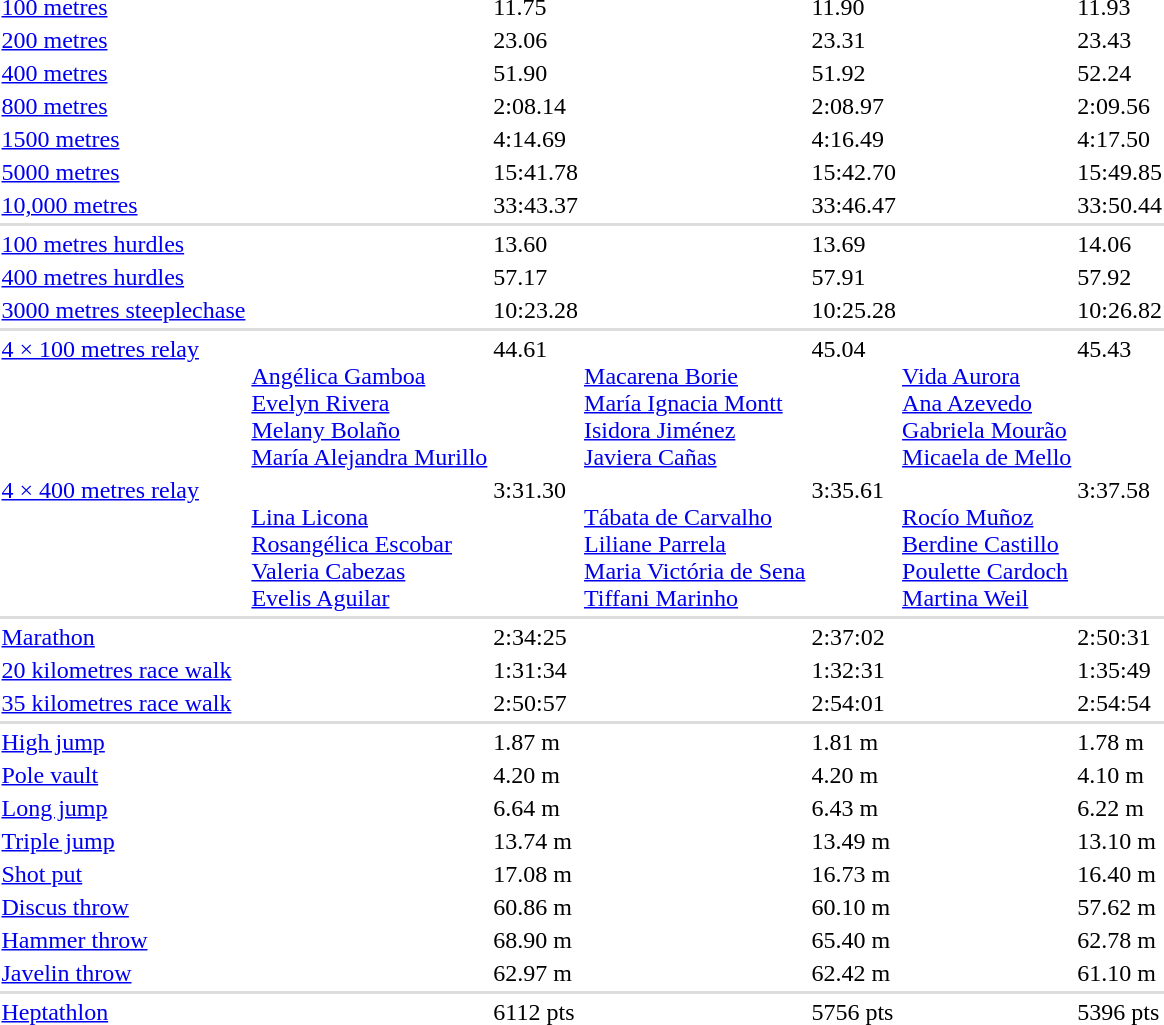<table>
<tr>
<td><a href='#'>100 metres</a></td>
<td></td>
<td>11.75</td>
<td></td>
<td>11.90</td>
<td></td>
<td>11.93</td>
</tr>
<tr>
<td><a href='#'>200 metres</a></td>
<td></td>
<td>23.06</td>
<td></td>
<td>23.31</td>
<td></td>
<td>23.43</td>
</tr>
<tr>
<td><a href='#'>400 metres</a></td>
<td></td>
<td>51.90</td>
<td></td>
<td>51.92</td>
<td></td>
<td>52.24</td>
</tr>
<tr>
<td><a href='#'>800 metres</a></td>
<td></td>
<td>2:08.14</td>
<td></td>
<td>2:08.97</td>
<td></td>
<td>2:09.56</td>
</tr>
<tr>
<td><a href='#'>1500 metres</a></td>
<td></td>
<td>4:14.69 </td>
<td></td>
<td>4:16.49</td>
<td></td>
<td>4:17.50</td>
</tr>
<tr>
<td><a href='#'>5000 metres</a></td>
<td></td>
<td>15:41.78 </td>
<td></td>
<td>15:42.70</td>
<td></td>
<td>15:49.85</td>
</tr>
<tr>
<td><a href='#'>10,000 metres</a></td>
<td></td>
<td>33:43.37</td>
<td></td>
<td>33:46.47</td>
<td></td>
<td>33:50.44</td>
</tr>
<tr bgcolor=#DDDDDD>
<td colspan=7></td>
</tr>
<tr>
<td><a href='#'>100 metres hurdles</a></td>
<td></td>
<td>13.60</td>
<td></td>
<td>13.69</td>
<td></td>
<td>14.06</td>
</tr>
<tr>
<td><a href='#'>400 metres hurdles</a></td>
<td></td>
<td>57.17</td>
<td></td>
<td>57.91</td>
<td></td>
<td>57.92</td>
</tr>
<tr>
<td><a href='#'>3000 metres steeplechase</a></td>
<td></td>
<td>10:23.28</td>
<td></td>
<td>10:25.28</td>
<td></td>
<td>10:26.82</td>
</tr>
<tr bgcolor=#DDDDDD>
<td colspan=7></td>
</tr>
<tr valign="top">
<td><a href='#'>4 × 100 metres relay</a></td>
<td><br><a href='#'>Angélica Gamboa</a><br><a href='#'>Evelyn Rivera</a><br><a href='#'>Melany Bolaño</a><br><a href='#'>María Alejandra Murillo</a></td>
<td>44.61</td>
<td><br><a href='#'>Macarena Borie</a><br><a href='#'>María Ignacia Montt</a><br><a href='#'>Isidora Jiménez</a><br><a href='#'>Javiera Cañas</a></td>
<td>45.04</td>
<td><br><a href='#'>Vida Aurora</a><br><a href='#'>Ana Azevedo</a><br><a href='#'>Gabriela Mourão</a><br><a href='#'>Micaela de Mello</a></td>
<td>45.43</td>
</tr>
<tr valign="top">
<td><a href='#'>4 × 400 metres relay</a></td>
<td><br><a href='#'>Lina Licona</a><br><a href='#'>Rosangélica Escobar</a><br><a href='#'>Valeria Cabezas</a><br><a href='#'>Evelis Aguilar</a></td>
<td>3:31.30 </td>
<td><br><a href='#'>Tábata de Carvalho</a><br><a href='#'>Liliane Parrela</a><br><a href='#'>Maria Victória de Sena</a><br><a href='#'>Tiffani Marinho</a></td>
<td>3:35.61</td>
<td><br><a href='#'>Rocío Muñoz</a><br><a href='#'>Berdine Castillo</a><br><a href='#'>Poulette Cardoch</a><br><a href='#'>Martina Weil</a></td>
<td>3:37.58</td>
</tr>
<tr bgcolor=#DDDDDD>
<td colspan=7></td>
</tr>
<tr>
<td><a href='#'>Marathon</a></td>
<td></td>
<td>2:34:25 </td>
<td></td>
<td>2:37:02</td>
<td></td>
<td>2:50:31</td>
</tr>
<tr>
<td><a href='#'>20 kilometres race walk</a></td>
<td></td>
<td>1:31:34 </td>
<td></td>
<td>1:32:31</td>
<td></td>
<td>1:35:49</td>
</tr>
<tr>
<td><a href='#'>35 kilometres race walk</a></td>
<td></td>
<td>2:50:57 </td>
<td></td>
<td>2:54:01</td>
<td></td>
<td>2:54:54</td>
</tr>
<tr bgcolor=#DDDDDD>
<td colspan=7></td>
</tr>
<tr>
<td><a href='#'>High jump</a></td>
<td></td>
<td>1.87 m</td>
<td></td>
<td>1.81 m</td>
<td></td>
<td>1.78 m</td>
</tr>
<tr>
<td><a href='#'>Pole vault</a></td>
<td></td>
<td>4.20 m</td>
<td></td>
<td>4.20 m</td>
<td></td>
<td>4.10 m</td>
</tr>
<tr>
<td><a href='#'>Long jump</a></td>
<td></td>
<td>6.64 m</td>
<td></td>
<td>6.43 m</td>
<td></td>
<td>6.22 m</td>
</tr>
<tr>
<td><a href='#'>Triple jump</a></td>
<td></td>
<td>13.74 m</td>
<td></td>
<td>13.49 m</td>
<td></td>
<td>13.10 m</td>
</tr>
<tr>
<td><a href='#'>Shot put</a></td>
<td></td>
<td>17.08 m</td>
<td></td>
<td>16.73 m</td>
<td></td>
<td>16.40 m</td>
</tr>
<tr>
<td><a href='#'>Discus throw</a></td>
<td></td>
<td>60.86 m </td>
<td></td>
<td>60.10 m</td>
<td></td>
<td>57.62 m</td>
</tr>
<tr>
<td><a href='#'>Hammer throw</a></td>
<td></td>
<td>68.90 m</td>
<td></td>
<td>65.40 m</td>
<td></td>
<td>62.78 m</td>
</tr>
<tr>
<td><a href='#'>Javelin throw</a></td>
<td></td>
<td>62.97 m </td>
<td></td>
<td>62.42 m</td>
<td></td>
<td>61.10 m </td>
</tr>
<tr bgcolor=#DDDDDD>
<td colspan=7></td>
</tr>
<tr>
<td><a href='#'>Heptathlon</a></td>
<td></td>
<td>6112 pts </td>
<td></td>
<td>5756 pts</td>
<td></td>
<td>5396 pts</td>
</tr>
</table>
